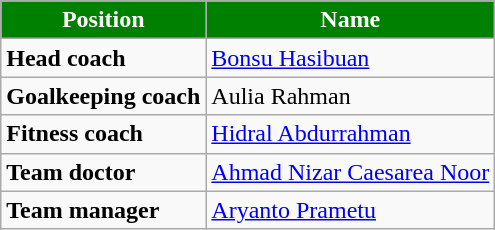<table class="wikitable">
<tr>
<th style="color:white; background:green;">Position</th>
<th style="color:white; background:green;">Name</th>
</tr>
<tr>
<td><strong>Head coach</strong></td>
<td> <a href='#'>Bonsu Hasibuan</a></td>
</tr>
<tr>
<td><strong>Goalkeeping coach</strong></td>
<td> Aulia Rahman</td>
</tr>
<tr>
<td><strong>Fitness coach</strong></td>
<td> <a href='#'>Hidral Abdurrahman</a></td>
</tr>
<tr>
<td><strong>Team doctor</strong></td>
<td> <a href='#'>Ahmad Nizar Caesarea Noor</a></td>
</tr>
<tr>
<td><strong>Team manager</strong></td>
<td> <a href='#'>Aryanto Prametu</a></td>
</tr>
</table>
